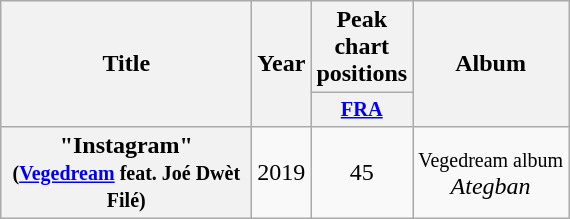<table class="wikitable plainrowheaders" style="text-align:center;">
<tr>
<th scope="col" rowspan="2" style="width:10em;">Title</th>
<th scope="col" rowspan="2" style="width:2em;">Year</th>
<th scope="col" colspan="1">Peak chart positions</th>
<th scope="col" rowspan="2">Album</th>
</tr>
<tr>
<th scope="col" style="width:3em;font-size:85%;"><a href='#'>FRA</a><br></th>
</tr>
<tr>
<th scope="row">"Instagram"<br><small>(<a href='#'>Vegedream</a> feat. Joé Dwèt Filé)</small></th>
<td>2019</td>
<td>45</td>
<td><small>Vegedream album</small><br><em>Ategban</em></td>
</tr>
</table>
